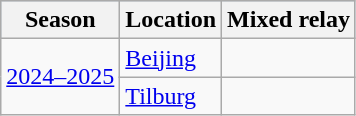<table class="wikitable" style="display: inline-table;">
<tr align="center" bgcolor="#b0c4de">
<th>Season</th>
<th>Location</th>
<th>Mixed relay</th>
</tr>
<tr>
<td rowspan=2><a href='#'>2024–2025</a></td>
<td> <a href='#'>Beijing</a></td>
<td style="text-align:center;"></td>
</tr>
<tr>
<td> <a href='#'>Tilburg</a></td>
<td style="text-align:center;"></td>
</tr>
</table>
